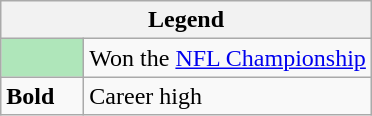<table class="wikitable mw-collapsible">
<tr>
<th colspan="2">Legend</th>
</tr>
<tr>
<td style="background:#afe6ba; width:3em;"></td>
<td>Won the <a href='#'>NFL Championship</a></td>
</tr>
<tr>
<td><strong>Bold</strong></td>
<td>Career high</td>
</tr>
</table>
